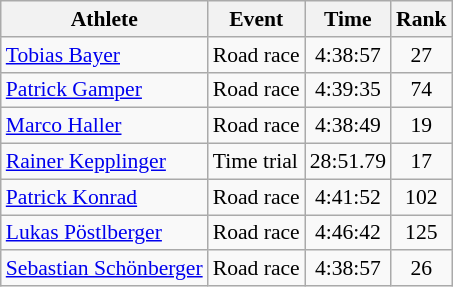<table class="wikitable" style="font-size:90%">
<tr>
<th>Athlete</th>
<th>Event</th>
<th>Time</th>
<th>Rank</th>
</tr>
<tr align=center>
<td align=left><a href='#'>Tobias Bayer</a></td>
<td align=left>Road race</td>
<td>4:38:57</td>
<td>27</td>
</tr>
<tr align=center>
<td align=left><a href='#'>Patrick Gamper</a></td>
<td align=left>Road race</td>
<td>4:39:35</td>
<td>74</td>
</tr>
<tr align=center>
<td align=left><a href='#'>Marco Haller</a></td>
<td align=left>Road race</td>
<td>4:38:49</td>
<td>19</td>
</tr>
<tr align=center>
<td align=left><a href='#'>Rainer Kepplinger</a></td>
<td align=left>Time trial</td>
<td>28:51.79</td>
<td>17</td>
</tr>
<tr align=center>
<td align=left><a href='#'>Patrick Konrad</a></td>
<td align=left>Road race</td>
<td>4:41:52</td>
<td>102</td>
</tr>
<tr align=center>
<td align=left><a href='#'>Lukas Pöstlberger</a></td>
<td align=left>Road race</td>
<td>4:46:42</td>
<td>125</td>
</tr>
<tr align=center>
<td align=left><a href='#'>Sebastian Schönberger</a></td>
<td align=left>Road race</td>
<td>4:38:57</td>
<td>26</td>
</tr>
</table>
